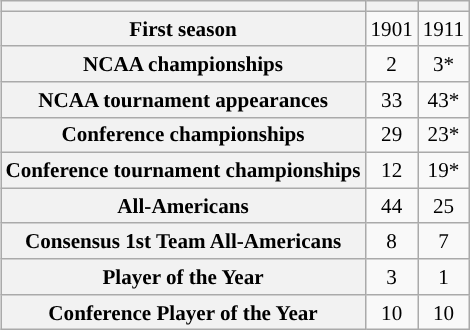<table class="wikitable" style="float:right; clear:right; margin-left:1em; font-size:88%;">
<tr>
<th></th>
<th><a href='#'></a></th>
<th><a href='#'></a></th>
</tr>
<tr>
<th scope=row>First season</th>
<td align=center>1901</td>
<td align=center>1911</td>
</tr>
<tr>
<th scope=row>NCAA championships</th>
<td align=center>2</td>
<td align=center>3*</td>
</tr>
<tr>
<th scope=row>NCAA tournament appearances</th>
<td align=center>33</td>
<td align=center>43*</td>
</tr>
<tr>
<th scope=row>Conference championships</th>
<td align=center>29</td>
<td align=center>23*</td>
</tr>
<tr>
<th scope=row>Conference tournament championships</th>
<td align=center>12</td>
<td align=center>19*</td>
</tr>
<tr>
<th scope=row>All-Americans</th>
<td align=center>44</td>
<td align=center>25</td>
</tr>
<tr>
<th scope=row>Consensus 1st Team All-Americans</th>
<td align=center>8</td>
<td align=center>7</td>
</tr>
<tr>
<th scope=row>Player of the Year</th>
<td align=center>3</td>
<td align=center>1</td>
</tr>
<tr>
<th scope=row>Conference Player of the Year</th>
<td align=center>10</td>
<td align=center>10</td>
</tr>
</table>
